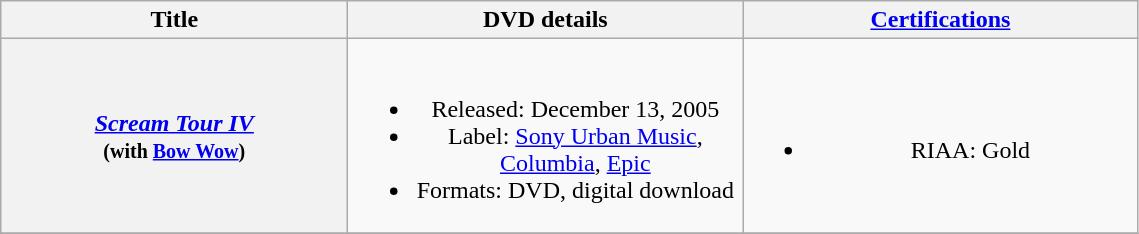<table class="wikitable plainrowheaders" style="text-align:center;">
<tr>
<th scope="col" style="width:14em;">Title</th>
<th scope="col" style="width:16em;">DVD details</th>
<th scope="col" style="width:16em;"><a href='#'>Certifications</a></th>
</tr>
<tr>
<th scope="row"><em><a href='#'>Scream Tour IV</a></em><br><small>(with <a href='#'>Bow Wow</a>)</small></th>
<td><br><ul><li>Released: December 13, 2005</li><li>Label: <a href='#'>Sony Urban Music</a>, <a href='#'>Columbia</a>, <a href='#'>Epic</a></li><li>Formats: DVD, digital download</li></ul></td>
<td><br><ul><li>RIAA: Gold</li></ul></td>
</tr>
<tr>
</tr>
</table>
